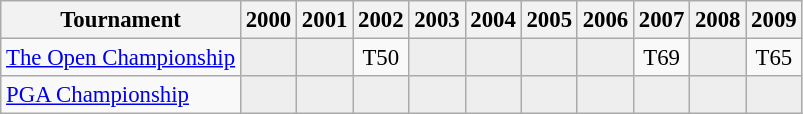<table class="wikitable" style="font-size:95%;text-align:center;">
<tr>
<th>Tournament</th>
<th>2000</th>
<th>2001</th>
<th>2002</th>
<th>2003</th>
<th>2004</th>
<th>2005</th>
<th>2006</th>
<th>2007</th>
<th>2008</th>
<th>2009</th>
</tr>
<tr>
<td align=left><a href='#'>The Open Championship</a></td>
<td style="background:#eeeeee;"></td>
<td style="background:#eeeeee;"></td>
<td>T50</td>
<td style="background:#eeeeee;"></td>
<td style="background:#eeeeee;"></td>
<td style="background:#eeeeee;"></td>
<td style="background:#eeeeee;"></td>
<td>T69</td>
<td style="background:#eeeeee;"></td>
<td>T65</td>
</tr>
<tr>
<td align=left><a href='#'>PGA Championship</a></td>
<td style="background:#eeeeee;"></td>
<td style="background:#eeeeee;"></td>
<td style="background:#eeeeee;"></td>
<td style="background:#eeeeee;"></td>
<td style="background:#eeeeee;"></td>
<td style="background:#eeeeee;"></td>
<td style="background:#eeeeee;"></td>
<td style="background:#eeeeee;"></td>
<td style="background:#eeeeee;"></td>
<td style="background:#eeeeee;"></td>
</tr>
</table>
